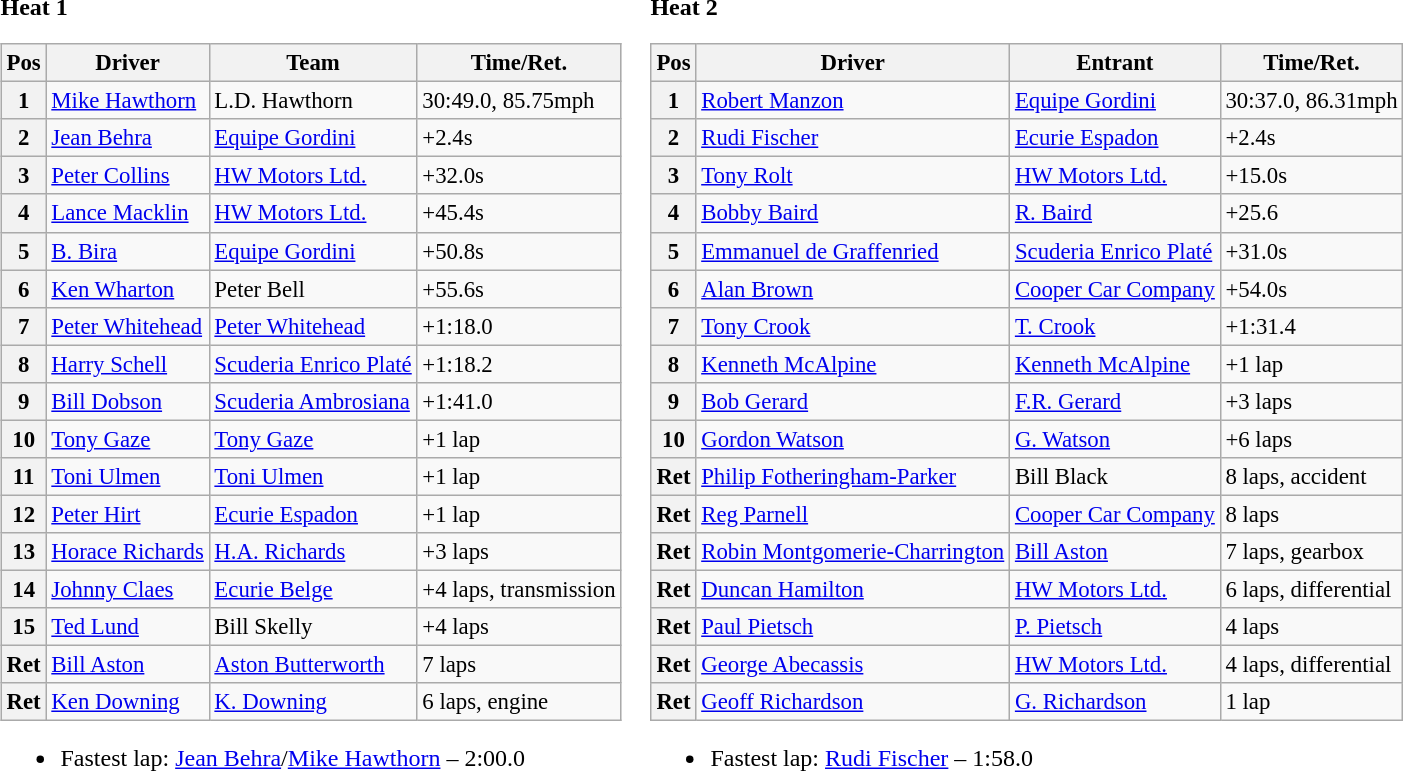<table>
<tr>
<td valign="top"><strong>Heat 1</strong><br><table class="wikitable" style="font-size: 95%;">
<tr>
<th>Pos</th>
<th>Driver</th>
<th>Team</th>
<th>Time/Ret.</th>
</tr>
<tr>
<th>1</th>
<td> <a href='#'>Mike Hawthorn</a></td>
<td>L.D. Hawthorn</td>
<td>30:49.0, 85.75mph</td>
</tr>
<tr>
<th>2</th>
<td> <a href='#'>Jean Behra</a></td>
<td><a href='#'>Equipe Gordini</a></td>
<td>+2.4s</td>
</tr>
<tr>
<th>3</th>
<td> <a href='#'>Peter Collins</a></td>
<td><a href='#'>HW Motors Ltd.</a></td>
<td>+32.0s</td>
</tr>
<tr>
<th>4</th>
<td> <a href='#'>Lance Macklin</a></td>
<td><a href='#'>HW Motors Ltd.</a></td>
<td>+45.4s</td>
</tr>
<tr>
<th>5</th>
<td> <a href='#'>B. Bira</a></td>
<td><a href='#'>Equipe Gordini</a></td>
<td>+50.8s</td>
</tr>
<tr>
<th>6</th>
<td> <a href='#'>Ken Wharton</a></td>
<td>Peter Bell</td>
<td>+55.6s</td>
</tr>
<tr>
<th>7</th>
<td> <a href='#'>Peter Whitehead</a></td>
<td><a href='#'>Peter Whitehead</a></td>
<td>+1:18.0</td>
</tr>
<tr>
<th>8</th>
<td> <a href='#'>Harry Schell</a></td>
<td><a href='#'>Scuderia Enrico Platé</a></td>
<td>+1:18.2</td>
</tr>
<tr>
<th>9</th>
<td> <a href='#'>Bill Dobson</a></td>
<td><a href='#'>Scuderia Ambrosiana</a></td>
<td>+1:41.0</td>
</tr>
<tr>
<th>10</th>
<td> <a href='#'>Tony Gaze</a></td>
<td><a href='#'>Tony Gaze</a></td>
<td>+1 lap</td>
</tr>
<tr>
<th>11</th>
<td> <a href='#'>Toni Ulmen</a></td>
<td><a href='#'>Toni Ulmen</a></td>
<td>+1 lap</td>
</tr>
<tr>
<th>12</th>
<td> <a href='#'>Peter Hirt</a></td>
<td><a href='#'>Ecurie Espadon</a></td>
<td>+1 lap</td>
</tr>
<tr>
<th>13</th>
<td> <a href='#'>Horace Richards</a></td>
<td><a href='#'>H.A. Richards</a></td>
<td>+3 laps</td>
</tr>
<tr>
<th>14</th>
<td> <a href='#'>Johnny Claes</a></td>
<td><a href='#'>Ecurie Belge</a></td>
<td>+4 laps, transmission</td>
</tr>
<tr>
<th>15</th>
<td> <a href='#'>Ted Lund</a></td>
<td>Bill Skelly</td>
<td>+4 laps</td>
</tr>
<tr>
<th>Ret</th>
<td> <a href='#'>Bill Aston</a></td>
<td><a href='#'>Aston Butterworth</a></td>
<td>7 laps</td>
</tr>
<tr>
<th>Ret</th>
<td> <a href='#'>Ken Downing</a></td>
<td><a href='#'>K. Downing</a></td>
<td>6 laps, engine</td>
</tr>
</table>
<ul><li>Fastest lap: <a href='#'>Jean Behra</a>/<a href='#'>Mike Hawthorn</a> – 2:00.0</li></ul></td>
<td valign="top"><strong>Heat 2</strong><br><table class="wikitable" style="font-size: 95%;">
<tr>
<th>Pos</th>
<th>Driver</th>
<th>Entrant</th>
<th>Time/Ret.</th>
</tr>
<tr>
<th>1</th>
<td> <a href='#'>Robert Manzon</a></td>
<td><a href='#'>Equipe Gordini</a></td>
<td>30:37.0, 86.31mph</td>
</tr>
<tr>
<th>2</th>
<td> <a href='#'>Rudi Fischer</a></td>
<td><a href='#'>Ecurie Espadon</a></td>
<td>+2.4s</td>
</tr>
<tr>
<th>3</th>
<td> <a href='#'>Tony Rolt</a></td>
<td><a href='#'>HW Motors Ltd.</a></td>
<td>+15.0s</td>
</tr>
<tr>
<th>4</th>
<td> <a href='#'>Bobby Baird</a></td>
<td><a href='#'>R. Baird</a></td>
<td>+25.6</td>
</tr>
<tr>
<th>5</th>
<td> <a href='#'>Emmanuel de Graffenried</a></td>
<td><a href='#'>Scuderia Enrico Platé</a></td>
<td>+31.0s</td>
</tr>
<tr>
<th>6</th>
<td> <a href='#'>Alan Brown</a></td>
<td><a href='#'>Cooper Car Company</a></td>
<td>+54.0s</td>
</tr>
<tr>
<th>7</th>
<td> <a href='#'>Tony Crook</a></td>
<td><a href='#'>T. Crook</a></td>
<td>+1:31.4</td>
</tr>
<tr>
<th>8</th>
<td> <a href='#'>Kenneth McAlpine</a></td>
<td><a href='#'>Kenneth McAlpine</a></td>
<td>+1 lap</td>
</tr>
<tr>
<th>9</th>
<td> <a href='#'>Bob Gerard</a></td>
<td><a href='#'>F.R. Gerard</a></td>
<td>+3 laps</td>
</tr>
<tr>
<th>10</th>
<td> <a href='#'>Gordon Watson</a></td>
<td><a href='#'>G. Watson</a></td>
<td>+6 laps</td>
</tr>
<tr>
<th>Ret</th>
<td> <a href='#'>Philip Fotheringham-Parker</a></td>
<td>Bill Black</td>
<td>8 laps, accident</td>
</tr>
<tr>
<th>Ret</th>
<td> <a href='#'>Reg Parnell</a></td>
<td><a href='#'>Cooper Car Company</a></td>
<td>8 laps</td>
</tr>
<tr>
<th>Ret</th>
<td> <a href='#'>Robin Montgomerie-Charrington</a></td>
<td><a href='#'>Bill Aston</a></td>
<td>7 laps, gearbox</td>
</tr>
<tr>
<th>Ret</th>
<td> <a href='#'>Duncan Hamilton</a></td>
<td><a href='#'>HW Motors Ltd.</a></td>
<td>6 laps, differential</td>
</tr>
<tr>
<th>Ret</th>
<td> <a href='#'>Paul Pietsch</a></td>
<td><a href='#'>P. Pietsch</a></td>
<td>4 laps</td>
</tr>
<tr>
<th>Ret</th>
<td> <a href='#'>George Abecassis</a></td>
<td><a href='#'>HW Motors Ltd.</a></td>
<td>4 laps, differential</td>
</tr>
<tr>
<th>Ret</th>
<td> <a href='#'>Geoff Richardson</a></td>
<td><a href='#'>G. Richardson</a></td>
<td>1 lap</td>
</tr>
</table>
<ul><li>Fastest lap: <a href='#'>Rudi Fischer</a> – 1:58.0</li></ul></td>
</tr>
</table>
